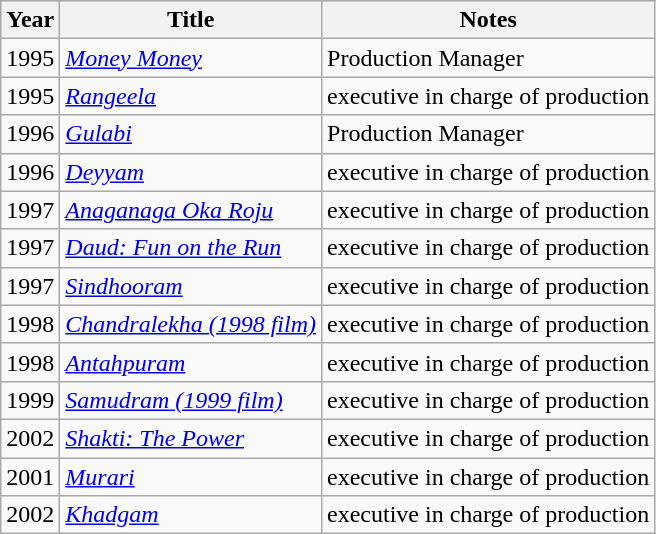<table class="wikitable sortable plainrowheaders">
<tr style="background:#ccc; text-align:center;">
<th scope="col">Year</th>
<th scope="col">Title</th>
<th scope="col" class="unsortable">Notes</th>
</tr>
<tr>
<td>1995</td>
<td><em><a href='#'>Money Money</a></em></td>
<td>Production Manager</td>
</tr>
<tr>
<td>1995</td>
<td><em><a href='#'>Rangeela</a></em></td>
<td>executive in charge of production</td>
</tr>
<tr>
<td>1996</td>
<td><em><a href='#'>Gulabi</a></em></td>
<td>Production Manager</td>
</tr>
<tr>
<td>1996</td>
<td><em><a href='#'>Deyyam</a></em></td>
<td>executive in charge of production</td>
</tr>
<tr>
<td>1997</td>
<td><em><a href='#'>Anaganaga Oka Roju</a></em></td>
<td>executive in charge of production</td>
</tr>
<tr>
<td>1997</td>
<td><em><a href='#'>Daud: Fun on the Run</a></em></td>
<td>executive in charge of production</td>
</tr>
<tr>
<td>1997</td>
<td><em><a href='#'>Sindhooram</a></em></td>
<td>executive in charge of production</td>
</tr>
<tr>
<td>1998</td>
<td><em><a href='#'>Chandralekha (1998 film)</a></em></td>
<td>executive in charge of production</td>
</tr>
<tr>
<td>1998</td>
<td><em><a href='#'>Antahpuram</a></em></td>
<td>executive in charge of production</td>
</tr>
<tr>
<td>1999</td>
<td><em><a href='#'>Samudram (1999 film)</a></em></td>
<td>executive in charge of production</td>
</tr>
<tr>
<td>2002</td>
<td><em><a href='#'>Shakti: The Power</a></em></td>
<td>executive in charge of production</td>
</tr>
<tr>
<td>2001</td>
<td><em><a href='#'>Murari</a></em></td>
<td>executive in charge of production</td>
</tr>
<tr>
<td>2002</td>
<td><em><a href='#'>Khadgam</a></em></td>
<td>executive in charge of production</td>
</tr>
</table>
